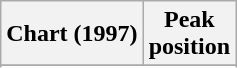<table class="wikitable plainrowheaders sortable" style="text-align:center;">
<tr>
<th scope="col">Chart (1997)</th>
<th scope="col">Peak<br>position</th>
</tr>
<tr>
</tr>
<tr>
</tr>
<tr>
</tr>
</table>
